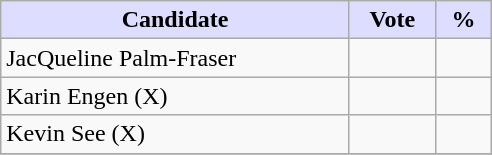<table class="wikitable">
<tr>
<th style="background:#ddf; width:225px;">Candidate</th>
<th style="background:#ddf; width:50px;">Vote</th>
<th style="background:#ddf; width:30px;">%</th>
</tr>
<tr>
<td>JacQueline Palm-Fraser</td>
<td></td>
<td></td>
</tr>
<tr>
<td>Karin Engen (X)</td>
<td></td>
<td></td>
</tr>
<tr>
<td>Kevin See (X)</td>
<td></td>
<td></td>
</tr>
<tr>
</tr>
</table>
